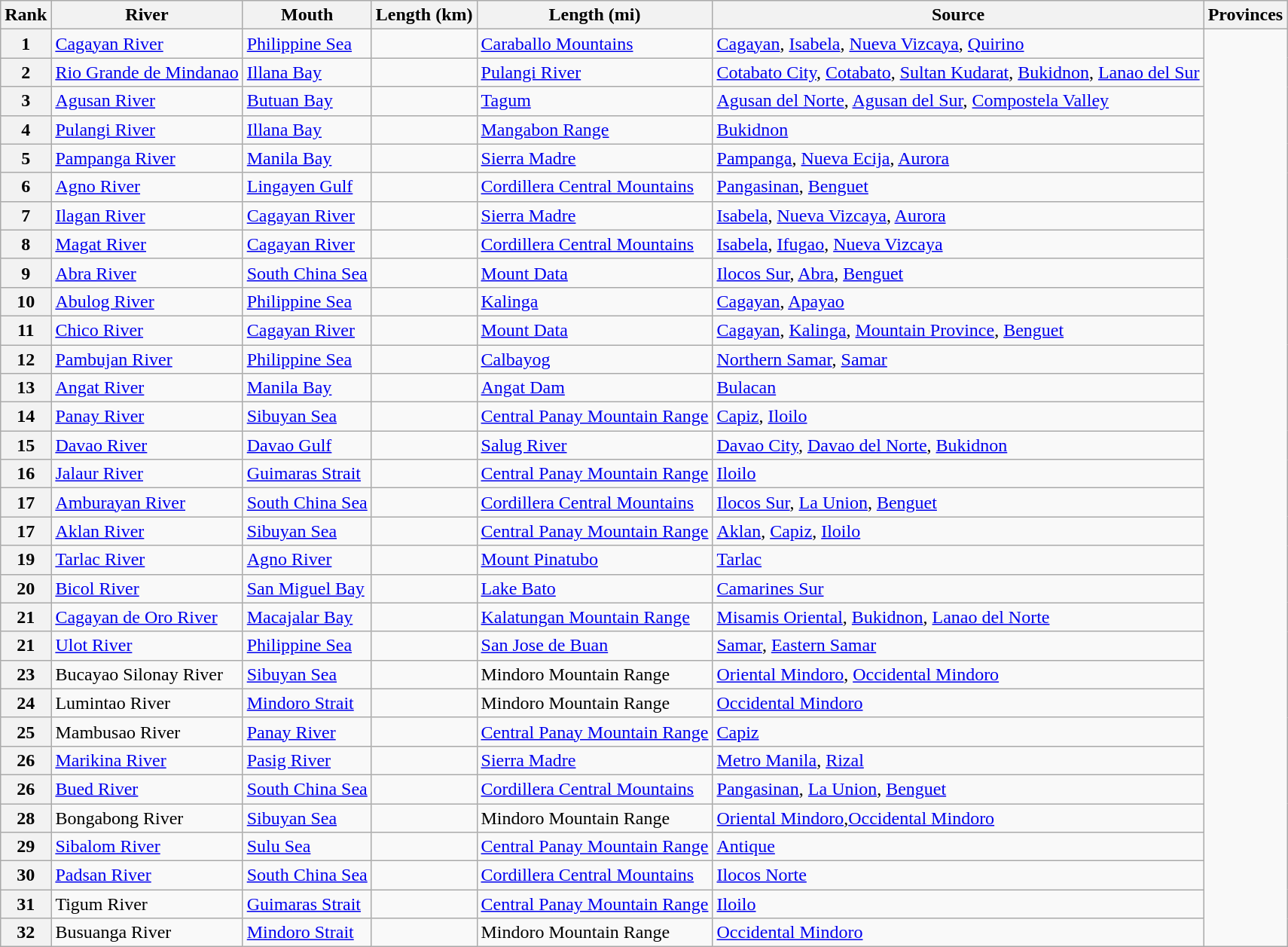<table class="wikitable sortable">
<tr>
<th scope="col">Rank</th>
<th scope="col">River</th>
<th>Mouth</th>
<th scope="col">Length (km)</th>
<th scope="col">Length (mi)</th>
<th>Source</th>
<th>Provinces</th>
</tr>
<tr>
<th scope="row">1</th>
<td><a href='#'>Cagayan River</a></td>
<td><a href='#'>Philippine Sea</a></td>
<td></td>
<td><a href='#'>Caraballo Mountains</a></td>
<td><a href='#'>Cagayan</a>, <a href='#'>Isabela</a>, <a href='#'>Nueva Vizcaya</a>, <a href='#'>Quirino</a></td>
</tr>
<tr>
<th scope="row">2</th>
<td><a href='#'>Rio Grande de Mindanao</a></td>
<td><a href='#'>Illana Bay</a></td>
<td></td>
<td><a href='#'>Pulangi River</a></td>
<td><a href='#'>Cotabato City</a>, <a href='#'>Cotabato</a>, <a href='#'>Sultan Kudarat</a>, <a href='#'>Bukidnon</a>, <a href='#'>Lanao del Sur</a></td>
</tr>
<tr>
<th scope="row">3</th>
<td><a href='#'>Agusan River</a></td>
<td><a href='#'>Butuan Bay</a></td>
<td></td>
<td><a href='#'>Tagum</a></td>
<td><a href='#'>Agusan del Norte</a>, <a href='#'>Agusan del Sur</a>, <a href='#'>Compostela Valley</a></td>
</tr>
<tr>
<th scope="row">4</th>
<td><a href='#'>Pulangi River</a></td>
<td><a href='#'>Illana Bay</a></td>
<td></td>
<td><a href='#'>Mangabon Range</a></td>
<td><a href='#'>Bukidnon</a></td>
</tr>
<tr>
<th scope="row">5</th>
<td><a href='#'>Pampanga River</a></td>
<td><a href='#'>Manila Bay</a></td>
<td></td>
<td><a href='#'>Sierra Madre</a></td>
<td><a href='#'>Pampanga</a>, <a href='#'>Nueva Ecija</a>, <a href='#'>Aurora</a></td>
</tr>
<tr>
<th scope="row">6</th>
<td><a href='#'>Agno River</a></td>
<td><a href='#'>Lingayen Gulf</a></td>
<td></td>
<td><a href='#'>Cordillera Central Mountains</a></td>
<td><a href='#'>Pangasinan</a>, <a href='#'>Benguet</a></td>
</tr>
<tr>
<th>7</th>
<td><a href='#'>Ilagan River</a></td>
<td><a href='#'>Cagayan River</a></td>
<td></td>
<td><a href='#'>Sierra Madre</a></td>
<td><a href='#'>Isabela</a>, <a href='#'>Nueva Vizcaya</a>, <a href='#'>Aurora</a></td>
</tr>
<tr>
<th>8</th>
<td><a href='#'>Magat River</a></td>
<td><a href='#'>Cagayan River</a></td>
<td></td>
<td><a href='#'>Cordillera Central Mountains</a></td>
<td><a href='#'>Isabela</a>, <a href='#'>Ifugao</a>, <a href='#'>Nueva Vizcaya</a></td>
</tr>
<tr>
<th scope="row">9</th>
<td><a href='#'>Abra River</a></td>
<td><a href='#'>South China Sea</a></td>
<td></td>
<td><a href='#'>Mount Data</a></td>
<td><a href='#'>Ilocos Sur</a>, <a href='#'>Abra</a>, <a href='#'>Benguet</a></td>
</tr>
<tr>
<th scope="row">10</th>
<td><a href='#'>Abulog River</a></td>
<td><a href='#'>Philippine Sea</a></td>
<td></td>
<td><a href='#'>Kalinga</a></td>
<td><a href='#'>Cagayan</a>, <a href='#'>Apayao</a></td>
</tr>
<tr>
<th scope="row">11</th>
<td><a href='#'>Chico River</a></td>
<td><a href='#'>Cagayan River</a></td>
<td></td>
<td><a href='#'>Mount Data</a></td>
<td><a href='#'>Cagayan</a>, <a href='#'>Kalinga</a>, <a href='#'>Mountain Province</a>, <a href='#'>Benguet</a></td>
</tr>
<tr>
<th>12</th>
<td><a href='#'>Pambujan River</a></td>
<td><a href='#'>Philippine Sea</a></td>
<td></td>
<td><a href='#'>Calbayog</a></td>
<td><a href='#'>Northern Samar</a>, <a href='#'>Samar</a></td>
</tr>
<tr>
<th>13</th>
<td><a href='#'>Angat River</a></td>
<td><a href='#'>Manila Bay</a></td>
<td></td>
<td><a href='#'>Angat Dam</a></td>
<td><a href='#'>Bulacan</a></td>
</tr>
<tr>
<th>14</th>
<td><a href='#'>Panay River</a></td>
<td><a href='#'>Sibuyan Sea</a></td>
<td></td>
<td><a href='#'>Central Panay Mountain Range</a></td>
<td><a href='#'>Capiz</a>, <a href='#'>Iloilo</a></td>
</tr>
<tr>
<th scope="row">15</th>
<td><a href='#'>Davao River</a></td>
<td><a href='#'>Davao Gulf</a></td>
<td></td>
<td><a href='#'>Salug River</a></td>
<td><a href='#'>Davao City</a>, <a href='#'>Davao del Norte</a>, <a href='#'>Bukidnon</a></td>
</tr>
<tr>
<th>16</th>
<td><a href='#'>Jalaur River</a></td>
<td><a href='#'>Guimaras Strait</a></td>
<td></td>
<td><a href='#'>Central Panay Mountain Range</a></td>
<td><a href='#'>Iloilo</a></td>
</tr>
<tr>
<th>17</th>
<td><a href='#'>Amburayan River</a></td>
<td><a href='#'>South China Sea</a></td>
<td></td>
<td><a href='#'>Cordillera Central Mountains</a></td>
<td><a href='#'>Ilocos Sur</a>, <a href='#'>La Union</a>, <a href='#'>Benguet</a></td>
</tr>
<tr>
<th>17</th>
<td><a href='#'>Aklan River</a></td>
<td><a href='#'>Sibuyan Sea</a></td>
<td></td>
<td><a href='#'>Central Panay Mountain Range</a></td>
<td><a href='#'>Aklan</a>, <a href='#'>Capiz</a>, <a href='#'>Iloilo</a></td>
</tr>
<tr>
<th>19</th>
<td><a href='#'>Tarlac River</a></td>
<td><a href='#'>Agno River</a></td>
<td></td>
<td><a href='#'>Mount Pinatubo</a></td>
<td><a href='#'>Tarlac</a></td>
</tr>
<tr>
<th>20</th>
<td><a href='#'>Bicol River</a></td>
<td><a href='#'>San Miguel Bay</a></td>
<td></td>
<td><a href='#'>Lake Bato</a></td>
<td><a href='#'>Camarines Sur</a></td>
</tr>
<tr>
<th>21</th>
<td><a href='#'>Cagayan de Oro River</a></td>
<td><a href='#'>Macajalar Bay</a></td>
<td></td>
<td><a href='#'>Kalatungan Mountain Range</a></td>
<td><a href='#'>Misamis Oriental</a>, <a href='#'>Bukidnon</a>, <a href='#'>Lanao del Norte</a></td>
</tr>
<tr>
<th>21</th>
<td><a href='#'>Ulot River</a></td>
<td><a href='#'>Philippine Sea</a></td>
<td></td>
<td><a href='#'>San Jose de Buan</a></td>
<td><a href='#'>Samar</a>, <a href='#'>Eastern Samar</a></td>
</tr>
<tr>
<th>23</th>
<td>Bucayao Silonay River</td>
<td><a href='#'>Sibuyan Sea</a></td>
<td></td>
<td>Mindoro Mountain Range</td>
<td><a href='#'>Oriental Mindoro</a>, <a href='#'>Occidental Mindoro</a></td>
</tr>
<tr>
<th>24</th>
<td>Lumintao River</td>
<td><a href='#'>Mindoro Strait</a></td>
<td></td>
<td>Mindoro Mountain Range</td>
<td><a href='#'>Occidental Mindoro</a></td>
</tr>
<tr>
<th>25</th>
<td>Mambusao River</td>
<td><a href='#'>Panay River</a></td>
<td></td>
<td><a href='#'>Central Panay Mountain Range</a></td>
<td><a href='#'>Capiz</a></td>
</tr>
<tr>
<th>26</th>
<td><a href='#'>Marikina River</a></td>
<td><a href='#'>Pasig River</a></td>
<td></td>
<td><a href='#'>Sierra Madre</a></td>
<td><a href='#'>Metro Manila</a>, <a href='#'>Rizal</a></td>
</tr>
<tr>
<th>26</th>
<td><a href='#'>Bued River</a></td>
<td><a href='#'>South China Sea</a></td>
<td></td>
<td><a href='#'>Cordillera Central Mountains</a></td>
<td><a href='#'>Pangasinan</a>, <a href='#'>La Union</a>, <a href='#'>Benguet</a></td>
</tr>
<tr>
<th>28</th>
<td>Bongabong River</td>
<td><a href='#'>Sibuyan Sea</a></td>
<td></td>
<td>Mindoro Mountain Range</td>
<td><a href='#'>Oriental Mindoro</a>,<a href='#'>Occidental Mindoro</a></td>
</tr>
<tr>
<th>29</th>
<td><a href='#'>Sibalom River</a></td>
<td><a href='#'>Sulu Sea</a></td>
<td></td>
<td><a href='#'>Central Panay Mountain Range</a></td>
<td><a href='#'>Antique</a></td>
</tr>
<tr>
<th>30</th>
<td><a href='#'>Padsan River</a></td>
<td><a href='#'>South China Sea</a></td>
<td></td>
<td><a href='#'>Cordillera Central Mountains</a></td>
<td><a href='#'>Ilocos Norte</a></td>
</tr>
<tr>
<th>31</th>
<td>Tigum River</td>
<td><a href='#'>Guimaras Strait</a></td>
<td></td>
<td><a href='#'>Central Panay Mountain Range</a></td>
<td><a href='#'>Iloilo</a></td>
</tr>
<tr>
<th>32</th>
<td>Busuanga River</td>
<td><a href='#'>Mindoro Strait</a></td>
<td></td>
<td>Mindoro Mountain Range</td>
<td><a href='#'>Occidental Mindoro</a></td>
</tr>
</table>
